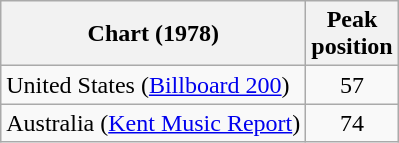<table class="wikitable">
<tr>
<th>Chart (1978)</th>
<th>Peak<br>position</th>
</tr>
<tr>
<td>United States (<a href='#'>Billboard 200</a>)</td>
<td align="center">57</td>
</tr>
<tr>
<td>Australia (<a href='#'>Kent Music Report</a>)</td>
<td style="text-align:center;">74</td>
</tr>
</table>
